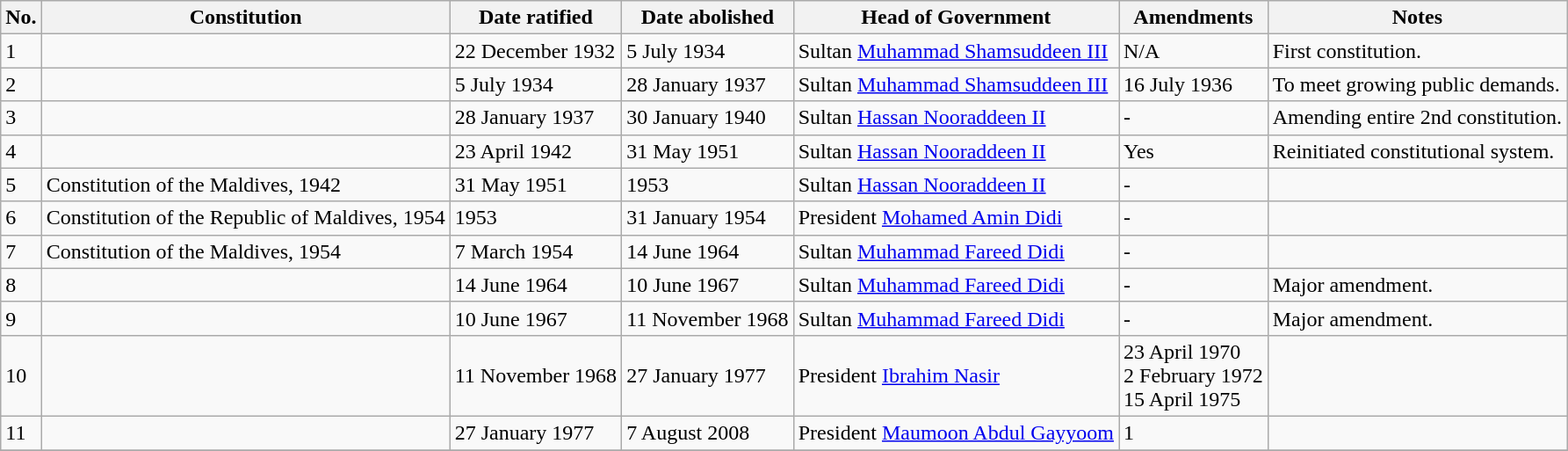<table class="wikitable">
<tr>
<th>No.</th>
<th>Constitution</th>
<th>Date ratified</th>
<th>Date abolished</th>
<th>Head of Government</th>
<th>Amendments</th>
<th>Notes</th>
</tr>
<tr>
<td align=left>1</td>
<td></td>
<td>22 December 1932</td>
<td>5 July 1934</td>
<td>Sultan <a href='#'>Muhammad Shamsuddeen III</a></td>
<td>N/A</td>
<td>First constitution.</td>
</tr>
<tr>
<td align=left>2</td>
<td></td>
<td>5 July 1934</td>
<td>28 January 1937</td>
<td>Sultan <a href='#'>Muhammad Shamsuddeen III</a></td>
<td>16 July 1936</td>
<td>To meet growing public demands.</td>
</tr>
<tr>
<td align=left>3</td>
<td></td>
<td>28 January 1937</td>
<td>30 January 1940</td>
<td>Sultan <a href='#'>Hassan Nooraddeen II</a></td>
<td>-</td>
<td>Amending entire 2nd constitution.</td>
</tr>
<tr>
<td align=left>4</td>
<td></td>
<td>23 April 1942</td>
<td>31 May 1951</td>
<td>Sultan <a href='#'>Hassan Nooraddeen II</a></td>
<td>Yes</td>
<td>Reinitiated constitutional system.</td>
</tr>
<tr>
<td align=left>5</td>
<td>Constitution of the Maldives, 1942<br></td>
<td>31 May 1951</td>
<td>1953</td>
<td>Sultan <a href='#'>Hassan Nooraddeen II</a></td>
<td>-</td>
<td></td>
</tr>
<tr>
<td align=left>6</td>
<td>Constitution of the Republic of Maldives, 1954</td>
<td>1953</td>
<td>31 January 1954</td>
<td>President <a href='#'>Mohamed Amin Didi</a></td>
<td>-</td>
<td></td>
</tr>
<tr>
<td align=left>7</td>
<td>Constitution of the Maldives, 1954</td>
<td>7 March 1954</td>
<td>14 June 1964</td>
<td>Sultan <a href='#'>Muhammad Fareed Didi</a></td>
<td>-</td>
<td></td>
</tr>
<tr>
<td align=left>8</td>
<td></td>
<td>14 June 1964</td>
<td>10 June 1967</td>
<td>Sultan <a href='#'>Muhammad Fareed Didi</a></td>
<td>-</td>
<td>Major amendment.</td>
</tr>
<tr>
<td align=left>9</td>
<td></td>
<td>10 June 1967</td>
<td>11 November 1968</td>
<td>Sultan <a href='#'>Muhammad Fareed Didi</a></td>
<td>-</td>
<td>Major amendment.</td>
</tr>
<tr>
<td align=left>10</td>
<td></td>
<td>11 November 1968</td>
<td>27 January 1977</td>
<td>President <a href='#'>Ibrahim Nasir</a></td>
<td>23 April 1970 <br> 2 February 1972 <br> 15 April 1975</td>
<td></td>
</tr>
<tr>
<td align=left>11</td>
<td></td>
<td>27 January 1977</td>
<td>7 August 2008</td>
<td>President <a href='#'>Maumoon Abdul Gayyoom</a></td>
<td>1</td>
<td></td>
</tr>
<tr>
</tr>
</table>
